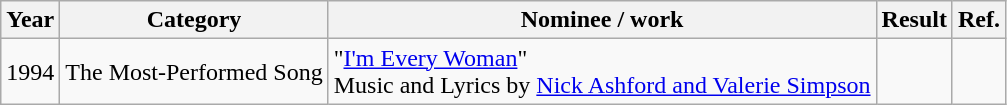<table class="wikitable">
<tr>
<th>Year</th>
<th>Category</th>
<th>Nominee / work</th>
<th>Result</th>
<th>Ref.</th>
</tr>
<tr>
<td>1994</td>
<td>The Most-Performed Song</td>
<td>"<a href='#'>I'm Every Woman</a>" <br> Music and Lyrics by <a href='#'>Nick Ashford and Valerie Simpson</a></td>
<td></td>
<td align="center"></td>
</tr>
</table>
